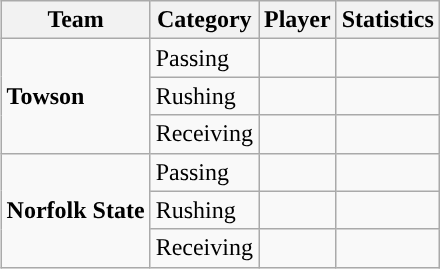<table class="wikitable" style="float: right;">
<tr>
<th>Team</th>
<th>Category</th>
<th>Player</th>
<th>Statistics</th>
</tr>
<tr>
<td rowspan=3><strong>Towson</strong></td>
<td>Passing</td>
<td></td>
<td></td>
</tr>
<tr>
<td>Rushing</td>
<td></td>
<td></td>
</tr>
<tr>
<td>Receiving</td>
<td></td>
<td></td>
</tr>
<tr>
<td rowspan=3><strong>Norfolk State</strong></td>
<td>Passing</td>
<td></td>
<td></td>
</tr>
<tr>
<td>Rushing</td>
<td></td>
<td></td>
</tr>
<tr>
<td>Receiving</td>
<td></td>
<td></td>
</tr>
</table>
